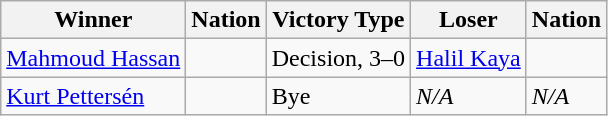<table class="wikitable sortable" style="text-align:left;">
<tr>
<th>Winner</th>
<th>Nation</th>
<th>Victory Type</th>
<th>Loser</th>
<th>Nation</th>
</tr>
<tr>
<td><a href='#'>Mahmoud Hassan</a></td>
<td></td>
<td>Decision, 3–0</td>
<td><a href='#'>Halil Kaya</a></td>
<td></td>
</tr>
<tr>
<td><a href='#'>Kurt Pettersén</a></td>
<td></td>
<td>Bye</td>
<td><em>N/A</em></td>
<td><em>N/A</em></td>
</tr>
</table>
